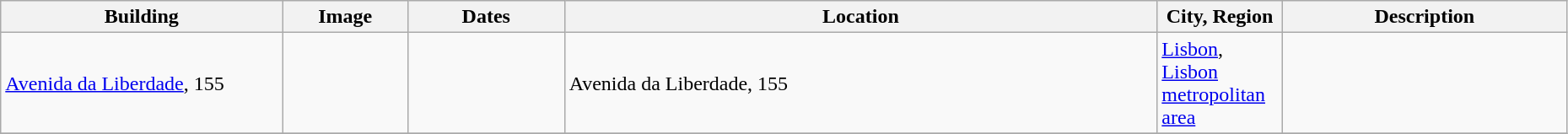<table class="wikitable sortable" style="width:98%">
<tr>
<th width = 18%><strong>Building</strong></th>
<th width = 8% class="unsortable"><strong>Image</strong></th>
<th width = 10%><strong>Dates</strong></th>
<th><strong>Location</strong></th>
<th width = 8%><strong>City, Region</strong></th>
<th class="unsortable"><strong>Description</strong></th>
</tr>
<tr>
<td><a href='#'>Avenida da Liberdade</a>, 155</td>
<td></td>
<td></td>
<td>Avenida da Liberdade, 155<br></td>
<td><a href='#'>Lisbon</a>, <a href='#'>Lisbon metropolitan area</a></td>
<td></td>
</tr>
<tr>
</tr>
</table>
